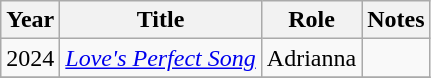<table class="wikitable sortable">
<tr>
<th>Year</th>
<th>Title</th>
<th>Role</th>
<th class="unsortable">Notes</th>
</tr>
<tr>
<td>2024</td>
<td><em><a href='#'>Love's Perfect Song</a></em></td>
<td>Adrianna</td>
<td></td>
</tr>
<tr>
</tr>
</table>
